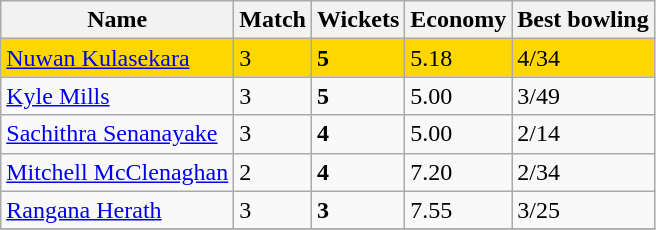<table class="wikitable">
<tr>
<th>Name</th>
<th>Match</th>
<th>Wickets</th>
<th>Economy</th>
<th>Best bowling</th>
</tr>
<tr style="background:gold">
<td> <a href='#'>Nuwan Kulasekara</a></td>
<td>3</td>
<td><strong>5</strong></td>
<td>5.18</td>
<td>4/34</td>
</tr>
<tr>
<td> <a href='#'>Kyle Mills</a></td>
<td>3</td>
<td><strong>5</strong></td>
<td>5.00</td>
<td>3/49</td>
</tr>
<tr>
<td> <a href='#'>Sachithra Senanayake</a></td>
<td>3</td>
<td><strong>4</strong></td>
<td>5.00</td>
<td>2/14</td>
</tr>
<tr>
<td> <a href='#'>Mitchell McClenaghan</a></td>
<td>2</td>
<td><strong>4</strong></td>
<td>7.20</td>
<td>2/34</td>
</tr>
<tr>
<td> <a href='#'>Rangana Herath</a></td>
<td>3</td>
<td><strong>3</strong></td>
<td>7.55</td>
<td>3/25</td>
</tr>
<tr>
</tr>
</table>
